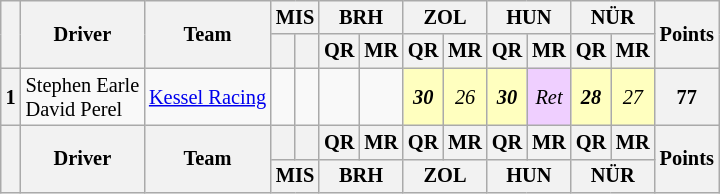<table class="wikitable" style="font-size: 85%; text-align:center;">
<tr>
<th rowspan=2></th>
<th rowspan=2>Driver</th>
<th rowspan=2>Team</th>
<th colspan=2>MIS<br></th>
<th colspan=2>BRH<br></th>
<th colspan=2>ZOL<br></th>
<th colspan=2>HUN<br></th>
<th colspan=2>NÜR<br></th>
<th rowspan=2>Points</th>
</tr>
<tr>
<th></th>
<th></th>
<th>QR</th>
<th>MR</th>
<th>QR</th>
<th>MR</th>
<th>QR</th>
<th>MR</th>
<th>QR</th>
<th>MR</th>
</tr>
<tr>
<th>1</th>
<td align=left> Stephen Earle<br> David Perel</td>
<td align=left> <a href='#'>Kessel Racing</a></td>
<td></td>
<td></td>
<td></td>
<td></td>
<td style="background:#FFFFBF;"><strong><em>30</em></strong></td>
<td style="background:#FFFFBF;"><em>26</em></td>
<td style="background:#FFFFBF;"><strong><em>30</em></strong></td>
<td style="background:#EFCFFF;"><em>Ret</em></td>
<td style="background:#FFFFBF;"><strong><em>28</em></strong></td>
<td style="background:#FFFFBF;"><em>27</em></td>
<th>77</th>
</tr>
<tr valign="top">
<th valign=middle rowspan=2></th>
<th valign=middle rowspan=2>Driver</th>
<th valign=middle rowspan=2>Team</th>
<th></th>
<th></th>
<th>QR</th>
<th>MR</th>
<th>QR</th>
<th>MR</th>
<th>QR</th>
<th>MR</th>
<th>QR</th>
<th>MR</th>
<th valign=middle rowspan=2>Points</th>
</tr>
<tr>
<th colspan=2>MIS<br></th>
<th colspan=2>BRH<br></th>
<th colspan=2>ZOL<br></th>
<th colspan=2>HUN<br></th>
<th colspan=2>NÜR<br></th>
</tr>
</table>
